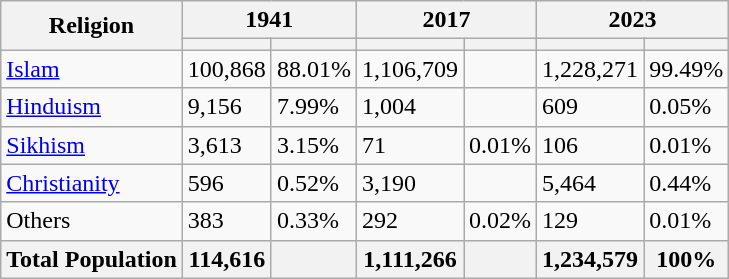<table class="wikitable sortable">
<tr>
<th rowspan="2">Religion</th>
<th colspan="2">1941</th>
<th colspan="2">2017</th>
<th colspan="2">2023</th>
</tr>
<tr>
<th></th>
<th></th>
<th></th>
<th></th>
<th></th>
<th></th>
</tr>
<tr>
<td><a href='#'>Islam</a> </td>
<td>100,868</td>
<td>88.01%</td>
<td>1,106,709</td>
<td></td>
<td>1,228,271</td>
<td>99.49%</td>
</tr>
<tr>
<td><a href='#'>Hinduism</a> </td>
<td>9,156</td>
<td>7.99%</td>
<td>1,004</td>
<td></td>
<td>609</td>
<td>0.05%</td>
</tr>
<tr>
<td><a href='#'>Sikhism</a> </td>
<td>3,613</td>
<td>3.15%</td>
<td>71</td>
<td>0.01%</td>
<td>106</td>
<td>0.01%</td>
</tr>
<tr>
<td><a href='#'>Christianity</a> </td>
<td>596</td>
<td>0.52%</td>
<td>3,190</td>
<td></td>
<td>5,464</td>
<td>0.44%</td>
</tr>
<tr>
<td>Others</td>
<td>383</td>
<td>0.33%</td>
<td>292</td>
<td>0.02%</td>
<td>129</td>
<td>0.01%</td>
</tr>
<tr>
<th>Total Population</th>
<th>114,616</th>
<th></th>
<th>1,111,266</th>
<th></th>
<th>1,234,579</th>
<th>100%</th>
</tr>
</table>
